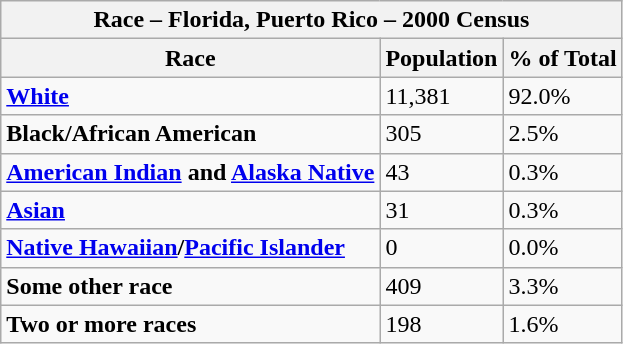<table class="wikitable">
<tr>
<th colspan=3>Race – Florida, Puerto Rico – 2000 Census</th>
</tr>
<tr ---->
<th>Race</th>
<th>Population</th>
<th>% of Total</th>
</tr>
<tr ---->
<td><strong><a href='#'>White</a></strong></td>
<td>11,381</td>
<td>92.0%</td>
</tr>
<tr ---->
<td><strong>Black/African American</strong></td>
<td>305</td>
<td>2.5%</td>
</tr>
<tr ---->
<td><strong><a href='#'>American Indian</a> and <a href='#'>Alaska Native</a></strong></td>
<td>43</td>
<td>0.3%</td>
</tr>
<tr ---->
<td><strong><a href='#'>Asian</a></strong></td>
<td>31</td>
<td>0.3%</td>
</tr>
<tr ---->
<td><strong><a href='#'>Native Hawaiian</a>/<a href='#'>Pacific Islander</a></strong></td>
<td>0</td>
<td>0.0%</td>
</tr>
<tr ---->
<td><strong>Some other race</strong></td>
<td>409</td>
<td>3.3%</td>
</tr>
<tr ---->
<td><strong>Two or more races</strong></td>
<td>198</td>
<td>1.6%</td>
</tr>
</table>
